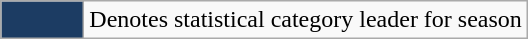<table class="wikitable">
<tr>
<td style="background:#1C3C63; color:white; border:1px solid #aaa; width:3em;"></td>
<td>Denotes statistical category leader for season</td>
</tr>
</table>
